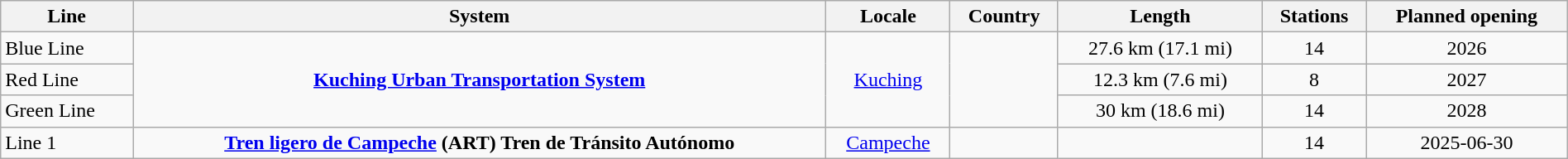<table class="wikitable sortable collapsible" style="width:100%">
<tr>
<th scope="col">Line</th>
<th scope="col">System</th>
<th scope="col">Locale</th>
<th scope="col">Country</th>
<th scope="col">Length</th>
<th scope="col">Stations</th>
<th scope="col">Planned opening</th>
</tr>
<tr>
<td>Blue Line</td>
<td rowspan="3" style="text-align: center;"><a href='#'><strong>Kuching Urban Transportation System</strong></a></td>
<td rowspan="3" style="text-align: center;"><a href='#'>Kuching</a></td>
<td rowspan="3" style="text-align: center;"></td>
<td style="text-align: center;">27.6 km (17.1 mi)</td>
<td style="text-align: center;">14</td>
<td style="text-align: center;">2026</td>
</tr>
<tr>
<td>Red Line</td>
<td style="text-align: center;">12.3 km (7.6 mi)</td>
<td style="text-align: center;">8</td>
<td style="text-align: center;">2027</td>
</tr>
<tr>
<td>Green Line</td>
<td style="text-align: center;">30 km (18.6 mi)</td>
<td style="text-align: center;">14</td>
<td style="text-align: center;">2028</td>
</tr>
<tr>
<td>Line 1</td>
<td style="text-align:center"><strong><a href='#'>Tren ligero de Campeche</a> (ART) Tren de Tránsito Autónomo </strong></td>
<td style="text-align:center"><a href='#'>Campeche</a></td>
<td style="text-align:center"></td>
<td style="text-align:center"></td>
<td style="text-align:center">14</td>
<td style="text-align:center">2025-06-30</td>
</tr>
</table>
